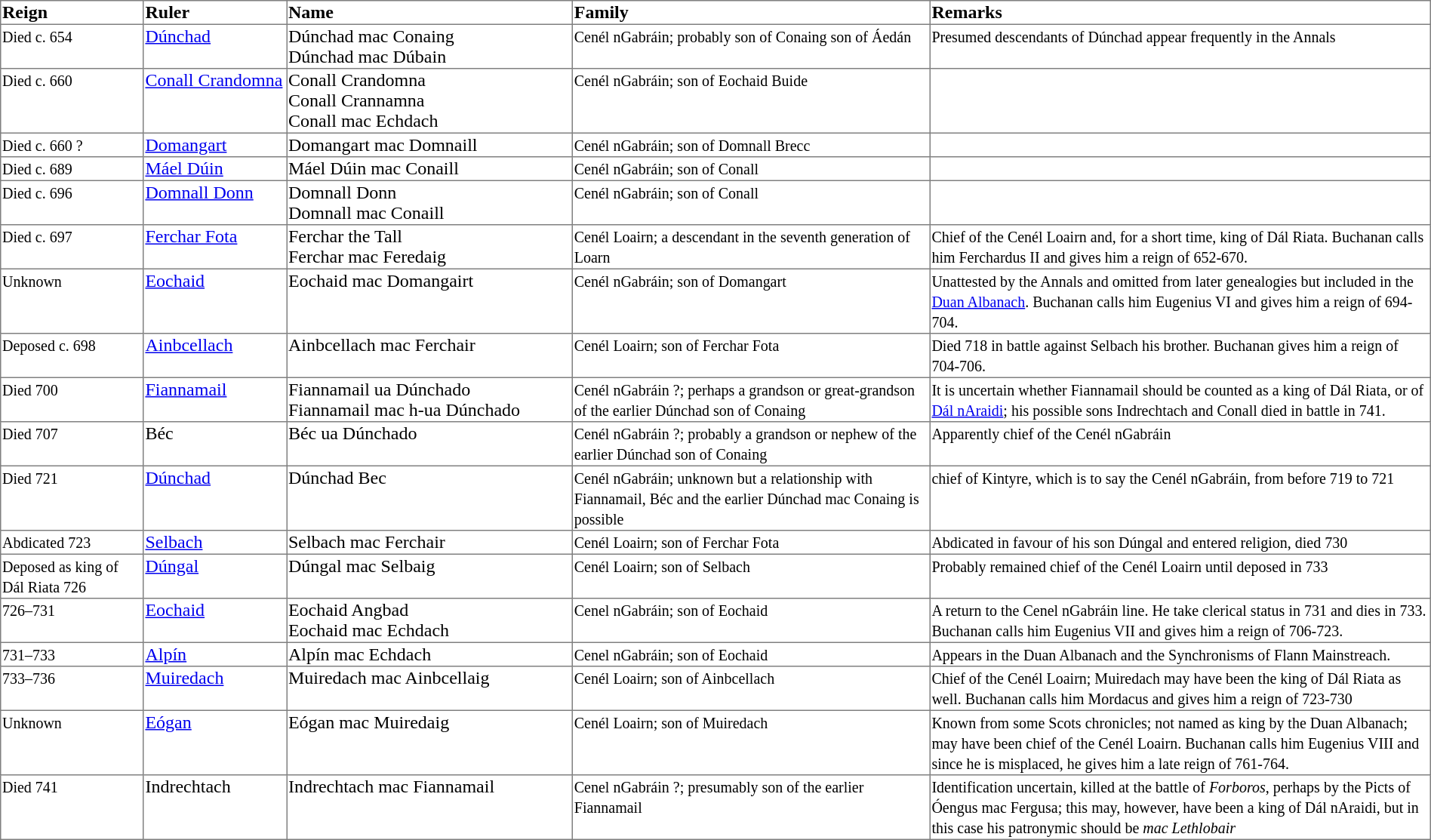<table border=1 style="border-collapse: collapse">
<tr align=left>
<th width="10%">Reign</th>
<th width="10%">Ruler</th>
<th width="20%">Name</th>
<th width="25%">Family</th>
<th width="35%">Remarks</th>
</tr>
<tr valign=top>
<td><small>Died c. 654</small></td>
<td><a href='#'>Dúnchad</a></td>
<td>Dúnchad mac Conaing<br>Dúnchad mac Dúbain</td>
<td><small>Cenél nGabráin; probably son of Conaing son of Áedán</small></td>
<td><small>Presumed descendants of Dúnchad appear frequently in the Annals</small></td>
</tr>
<tr valign=top>
<td><small>Died c. 660</small></td>
<td><a href='#'>Conall Crandomna</a></td>
<td>Conall Crandomna<br>Conall Crannamna<br>Conall mac Echdach</td>
<td><small>Cenél nGabráin; son of Eochaid Buide</small></td>
<td></td>
</tr>
<tr valign=top>
<td><small>Died c. 660 ?</small></td>
<td><a href='#'>Domangart</a></td>
<td>Domangart mac Domnaill</td>
<td><small>Cenél nGabráin; son of Domnall Brecc</small></td>
<td></td>
</tr>
<tr valign=top>
<td><small>Died c. 689</small></td>
<td><a href='#'>Máel Dúin</a></td>
<td>Máel Dúin mac Conaill</td>
<td><small>Cenél nGabráin; son of Conall</small></td>
<td></td>
</tr>
<tr valign=top>
<td><small>Died c. 696</small></td>
<td><a href='#'>Domnall Donn</a></td>
<td>Domnall Donn<br>Domnall mac Conaill</td>
<td><small>Cenél nGabráin; son of Conall</small></td>
<td></td>
</tr>
<tr valign=top>
<td><small>Died c. 697</small></td>
<td><a href='#'>Ferchar Fota</a></td>
<td>Ferchar the Tall<br>Ferchar mac Feredaig</td>
<td><small>Cenél Loairn; a descendant in the seventh generation of Loarn</small></td>
<td><small>Chief of the Cenél Loairn and, for a short time, king of Dál Riata.  Buchanan calls him Ferchardus II and gives him a reign of 652-670.</small></td>
</tr>
<tr valign=top>
<td><small>Unknown</small></td>
<td><a href='#'>Eochaid</a></td>
<td>Eochaid mac Domangairt</td>
<td><small>Cenél nGabráin; son of Domangart</small></td>
<td><small>Unattested by the Annals and omitted from later genealogies but included in the <a href='#'>Duan Albanach</a>.  Buchanan calls him Eugenius VI and gives him a reign of 694-704.</small></td>
</tr>
<tr valign=top>
<td><small>Deposed c. 698</small></td>
<td><a href='#'>Ainbcellach</a></td>
<td>Ainbcellach mac Ferchair</td>
<td><small>Cenél Loairn; son of Ferchar Fota</small></td>
<td><small>Died 718 in battle against Selbach his brother.  Buchanan gives him a reign of 704-706.</small></td>
</tr>
<tr valign=top>
<td><small>Died 700</small></td>
<td><a href='#'>Fiannamail</a></td>
<td>Fiannamail ua Dúnchado<br>Fiannamail mac h-ua Dúnchado</td>
<td><small>Cenél nGabráin ?; perhaps a grandson or great-grandson of the earlier Dúnchad son of Conaing</small></td>
<td><small>It is uncertain whether Fiannamail should be counted as a king of Dál Riata, or of <a href='#'>Dál nAraidi</a>; his possible sons Indrechtach and Conall died in battle in 741.</small></td>
</tr>
<tr valign=top>
<td><small>Died 707</small></td>
<td>Béc</td>
<td>Béc ua Dúnchado</td>
<td><small>Cenél nGabráin ?; probably a grandson or nephew of the earlier Dúnchad son of Conaing</small></td>
<td><small>Apparently chief of the Cenél nGabráin</small></td>
</tr>
<tr valign=top>
<td><small>Died 721</small></td>
<td><a href='#'>Dúnchad</a></td>
<td>Dúnchad Bec</td>
<td><small>Cenél nGabráin; unknown but a relationship with Fiannamail, Béc and the earlier Dúnchad mac Conaing is possible</small></td>
<td><small>chief of Kintyre, which is to say the Cenél nGabráin, from before 719 to 721</small></td>
</tr>
<tr valign=top>
<td><small>Abdicated 723</small></td>
<td><a href='#'>Selbach</a></td>
<td>Selbach mac Ferchair</td>
<td><small>Cenél Loairn; son of Ferchar Fota</small></td>
<td><small>Abdicated in favour of his son Dúngal and entered religion, died 730</small></td>
</tr>
<tr valign=top>
<td><small>Deposed as king of Dál Riata 726</small></td>
<td><a href='#'>Dúngal</a></td>
<td>Dúngal mac Selbaig</td>
<td><small>Cenél Loairn; son of Selbach</small></td>
<td><small>Probably remained chief of the Cenél Loairn until deposed in 733</small></td>
</tr>
<tr valign=top>
<td><small>726–731</small></td>
<td><a href='#'>Eochaid</a></td>
<td>Eochaid Angbad<br>Eochaid mac Echdach</td>
<td><small>Cenel nGabráin; son of Eochaid</small></td>
<td><small>A return to the Cenel nGabráin line.  He take clerical status in 731 and dies in 733. Buchanan calls him Eugenius VII and gives him a reign of 706-723.</small></td>
</tr>
<tr valign=top>
<td><small>731–733</small></td>
<td><a href='#'>Alpín</a></td>
<td>Alpín mac Echdach</td>
<td><small>Cenel nGabráin; son of Eochaid</small></td>
<td><small>Appears in the Duan Albanach and the Synchronisms of Flann Mainstreach.</small></td>
</tr>
<tr valign=top>
<td><small>733–736</small></td>
<td><a href='#'>Muiredach</a></td>
<td>Muiredach mac Ainbcellaig</td>
<td><small>Cenél Loairn; son of Ainbcellach</small></td>
<td><small>Chief of the Cenél Loairn; Muiredach may have been the king of Dál Riata as well.  Buchanan calls him Mordacus and gives him a reign of 723-730</small></td>
</tr>
<tr valign=top>
<td><small>Unknown</small></td>
<td><a href='#'>Eógan</a></td>
<td>Eógan mac Muiredaig</td>
<td><small>Cenél Loairn; son of Muiredach</small></td>
<td><small>Known from some Scots chronicles; not named as king by the Duan Albanach; may have been chief of the Cenél Loairn.  Buchanan calls him Eugenius VIII and since he is misplaced, he gives him a late reign of 761-764.</small></td>
</tr>
<tr valign=top>
<td><small>Died 741</small></td>
<td>Indrechtach</td>
<td>Indrechtach mac Fiannamail</td>
<td><small>Cenel nGabráin ?; presumably son of the earlier Fiannamail</small></td>
<td><small>Identification uncertain, killed at the battle of <em>Forboros</em>, perhaps by the Picts of Óengus mac Fergusa; this may, however, have been a king of Dál nAraidi, but in this case his patronymic should be <em>mac Lethlobair</em></small></td>
</tr>
</table>
